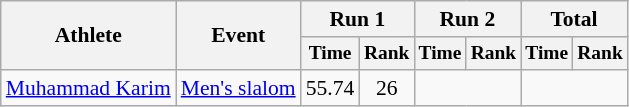<table class="wikitable" style="font-size:90%">
<tr>
<th rowspan=2>Athlete</th>
<th rowspan=2>Event</th>
<th colspan=2>Run 1</th>
<th colspan=2>Run 2</th>
<th colspan=2>Total</th>
</tr>
<tr style="font-size:90%">
<th>Time</th>
<th>Rank</th>
<th>Time</th>
<th>Rank</th>
<th>Time</th>
<th>Rank</th>
</tr>
<tr align=center>
<td align=left><a href='#'>Muhammad Karim</a></td>
<td align=left><a href='#'>Men's slalom</a></td>
<td>55.74</td>
<td>26</td>
<td colspan=2></td>
<td colspan=2></td>
</tr>
</table>
